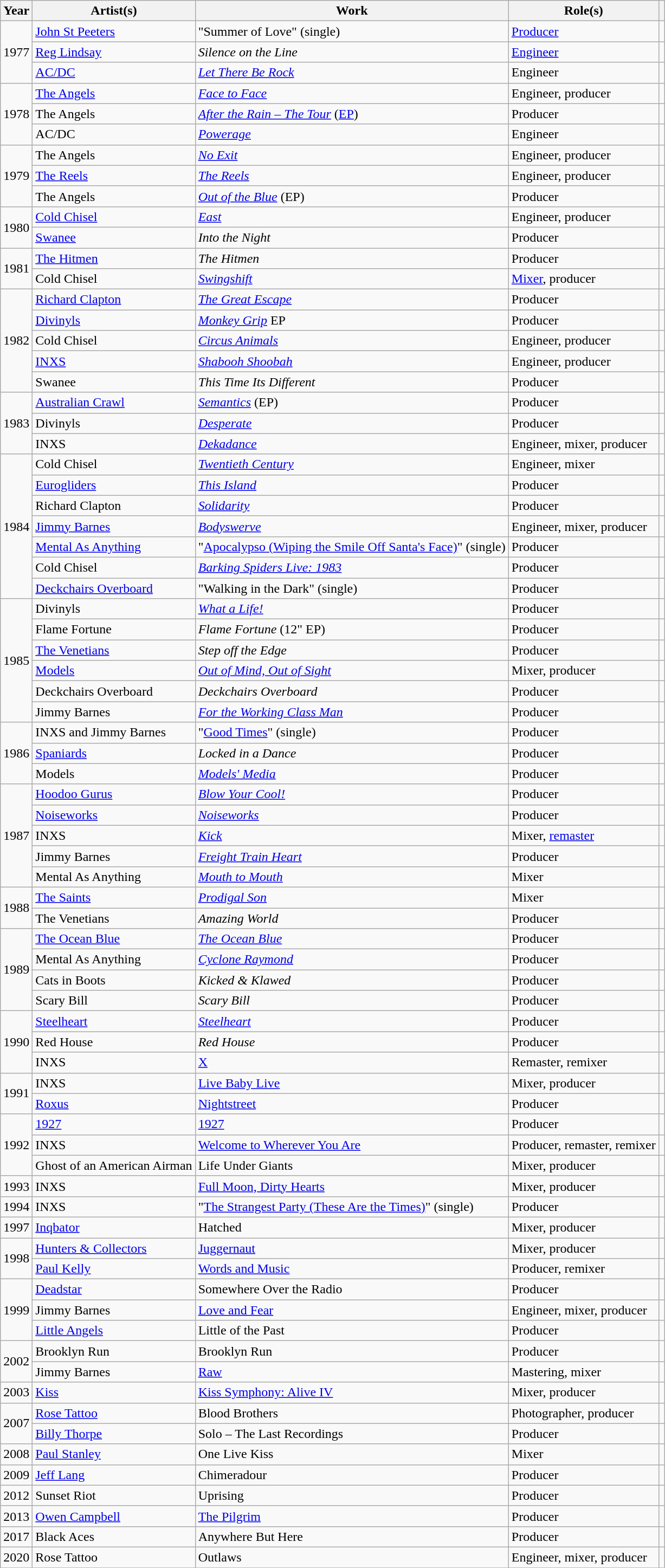<table class="wikitable">
<tr>
<th>Year</th>
<th>Artist(s)</th>
<th>Work</th>
<th>Role(s)</th>
<th></th>
</tr>
<tr>
<td rowspan="3">1977</td>
<td><a href='#'>John St Peeters</a></td>
<td>"Summer of Love" (single)</td>
<td><a href='#'>Producer</a></td>
<td></td>
</tr>
<tr>
<td><a href='#'>Reg Lindsay</a></td>
<td><em>Silence on the Line</em></td>
<td><a href='#'>Engineer</a></td>
<td></td>
</tr>
<tr>
<td><a href='#'>AC/DC</a></td>
<td><em><a href='#'>Let There Be Rock</a></em></td>
<td>Engineer</td>
<td></td>
</tr>
<tr>
<td rowspan="3">1978</td>
<td><a href='#'>The Angels</a></td>
<td><em><a href='#'>Face to Face</a></em></td>
<td>Engineer, producer</td>
<td></td>
</tr>
<tr>
<td>The Angels</td>
<td><em><a href='#'>After the Rain – The Tour</a></em> (<a href='#'>EP</a>)</td>
<td>Producer</td>
<td></td>
</tr>
<tr>
<td>AC/DC</td>
<td><em><a href='#'>Powerage</a></em></td>
<td>Engineer</td>
<td></td>
</tr>
<tr>
<td rowspan="3">1979</td>
<td>The Angels</td>
<td><em><a href='#'>No Exit</a></em></td>
<td>Engineer, producer</td>
<td></td>
</tr>
<tr>
<td><a href='#'>The Reels</a></td>
<td><em><a href='#'>The Reels</a></em></td>
<td>Engineer, producer</td>
<td></td>
</tr>
<tr>
<td>The Angels</td>
<td><em><a href='#'>Out of the Blue</a></em> (EP)</td>
<td>Producer</td>
<td></td>
</tr>
<tr>
<td rowspan="2">1980</td>
<td><a href='#'>Cold Chisel</a></td>
<td><em><a href='#'>East</a></em></td>
<td>Engineer, producer</td>
<td></td>
</tr>
<tr>
<td><a href='#'>Swanee</a></td>
<td><em>Into the Night</em></td>
<td>Producer</td>
<td></td>
</tr>
<tr>
<td rowspan="2">1981</td>
<td><a href='#'>The Hitmen</a></td>
<td><em>The Hitmen</em></td>
<td>Producer</td>
<td></td>
</tr>
<tr>
<td>Cold Chisel</td>
<td><em><a href='#'>Swingshift</a></em></td>
<td><a href='#'>Mixer</a>, producer</td>
<td></td>
</tr>
<tr>
<td rowspan="5">1982</td>
<td><a href='#'>Richard Clapton</a></td>
<td><em><a href='#'>The Great Escape</a></em></td>
<td>Producer</td>
<td></td>
</tr>
<tr>
<td><a href='#'>Divinyls</a></td>
<td><em><a href='#'>Monkey Grip</a></em> EP</td>
<td>Producer</td>
<td></td>
</tr>
<tr>
<td>Cold Chisel</td>
<td><em><a href='#'>Circus Animals</a></em></td>
<td>Engineer, producer</td>
<td></td>
</tr>
<tr>
<td><a href='#'>INXS</a></td>
<td><em><a href='#'>Shabooh Shoobah</a></em></td>
<td>Engineer, producer</td>
<td></td>
</tr>
<tr>
<td>Swanee</td>
<td><em>This Time Its Different</em></td>
<td>Producer</td>
<td></td>
</tr>
<tr>
<td rowspan="3">1983</td>
<td><a href='#'>Australian Crawl</a></td>
<td><em><a href='#'>Semantics</a></em> (EP)</td>
<td>Producer</td>
<td></td>
</tr>
<tr>
<td>Divinyls</td>
<td><em><a href='#'>Desperate</a></em></td>
<td>Producer</td>
<td></td>
</tr>
<tr>
<td>INXS</td>
<td><em><a href='#'>Dekadance</a></em></td>
<td>Engineer, mixer, producer</td>
<td></td>
</tr>
<tr>
<td rowspan="7">1984</td>
<td>Cold Chisel</td>
<td><em><a href='#'>Twentieth Century</a></em></td>
<td>Engineer, mixer</td>
<td></td>
</tr>
<tr>
<td><a href='#'>Eurogliders</a></td>
<td><em><a href='#'>This Island</a></em></td>
<td>Producer</td>
<td></td>
</tr>
<tr>
<td>Richard Clapton</td>
<td><em><a href='#'>Solidarity</a></em></td>
<td>Producer</td>
<td></td>
</tr>
<tr>
<td><a href='#'>Jimmy Barnes</a></td>
<td><em><a href='#'>Bodyswerve</a></em></td>
<td>Engineer, mixer, producer</td>
<td></td>
</tr>
<tr>
<td><a href='#'>Mental As Anything</a></td>
<td>"<a href='#'>Apocalypso (Wiping the Smile Off Santa's Face)</a>" (single)</td>
<td>Producer</td>
<td></td>
</tr>
<tr>
<td>Cold Chisel</td>
<td><em><a href='#'>Barking Spiders Live: 1983</a></em></td>
<td>Producer</td>
<td></td>
</tr>
<tr>
<td><a href='#'>Deckchairs Overboard</a></td>
<td>"Walking in the Dark" (single)</td>
<td>Producer</td>
<td></td>
</tr>
<tr>
<td rowspan="6">1985</td>
<td>Divinyls</td>
<td><em><a href='#'>What a Life!</a></em></td>
<td>Producer</td>
<td></td>
</tr>
<tr>
<td>Flame Fortune</td>
<td><em>Flame Fortune</em> (12" EP)</td>
<td>Producer</td>
<td></td>
</tr>
<tr>
<td><a href='#'>The Venetians</a></td>
<td><em>Step off the Edge</em></td>
<td>Producer</td>
<td></td>
</tr>
<tr>
<td><a href='#'>Models</a></td>
<td><em><a href='#'>Out of Mind, Out of Sight</a></em></td>
<td>Mixer, producer</td>
<td></td>
</tr>
<tr>
<td>Deckchairs Overboard</td>
<td><em>Deckchairs Overboard</em></td>
<td>Producer</td>
<td></td>
</tr>
<tr>
<td>Jimmy Barnes</td>
<td><em><a href='#'>For the Working Class Man</a></em></td>
<td>Producer</td>
<td></td>
</tr>
<tr>
<td rowspan="3">1986</td>
<td>INXS and Jimmy Barnes</td>
<td>"<a href='#'>Good Times</a>" (single)</td>
<td>Producer</td>
<td></td>
</tr>
<tr>
<td><a href='#'>Spaniards</a></td>
<td><em>Locked in a Dance</em></td>
<td>Producer</td>
<td></td>
</tr>
<tr>
<td>Models</td>
<td><em><a href='#'>Models' Media</a></em></td>
<td>Producer</td>
<td></td>
</tr>
<tr>
<td rowspan="5">1987</td>
<td><a href='#'>Hoodoo Gurus</a></td>
<td><em><a href='#'>Blow Your Cool!</a></em></td>
<td>Producer</td>
<td></td>
</tr>
<tr>
<td><a href='#'>Noiseworks</a></td>
<td><em><a href='#'>Noiseworks</a></em></td>
<td>Producer</td>
<td></td>
</tr>
<tr>
<td>INXS</td>
<td><em><a href='#'>Kick</a></em></td>
<td>Mixer, <a href='#'>remaster</a></td>
<td></td>
</tr>
<tr>
<td>Jimmy Barnes</td>
<td><em><a href='#'>Freight Train Heart</a></em></td>
<td>Producer</td>
<td></td>
</tr>
<tr>
<td>Mental As Anything</td>
<td><em><a href='#'>Mouth to Mouth</a></em></td>
<td>Mixer</td>
<td></td>
</tr>
<tr>
<td rowspan="2">1988</td>
<td><a href='#'>The Saints</a></td>
<td><em><a href='#'>Prodigal Son</a></em></td>
<td>Mixer</td>
<td></td>
</tr>
<tr>
<td>The Venetians</td>
<td><em>Amazing World</em></td>
<td>Producer</td>
<td></td>
</tr>
<tr>
<td rowspan="4">1989</td>
<td><a href='#'>The Ocean Blue</a></td>
<td><em><a href='#'>The Ocean Blue</a></em></td>
<td>Producer</td>
<td></td>
</tr>
<tr>
<td>Mental As Anything</td>
<td><em><a href='#'>Cyclone Raymond</a></em></td>
<td>Producer</td>
<td></td>
</tr>
<tr>
<td>Cats in Boots</td>
<td><em>Kicked & Klawed</em></td>
<td>Producer</td>
<td></td>
</tr>
<tr>
<td>Scary Bill</td>
<td><em>Scary Bill</em></td>
<td>Producer</td>
<td></td>
</tr>
<tr>
<td rowspan="3">1990</td>
<td><a href='#'>Steelheart</a></td>
<td><em><a href='#'>Steelheart</a></em></td>
<td>Producer</td>
<td></td>
</tr>
<tr>
<td>Red House</td>
<td><em>Red House</td>
<td>Producer</td>
<td></td>
</tr>
<tr>
<td>INXS</td>
<td></em><a href='#'>X</a><em></td>
<td>Remaster, remixer</td>
<td></td>
</tr>
<tr>
<td rowspan="2">1991</td>
<td>INXS</td>
<td></em><a href='#'>Live Baby Live</a><em></td>
<td>Mixer, producer</td>
<td></td>
</tr>
<tr>
<td><a href='#'>Roxus</a></td>
<td></em><a href='#'>Nightstreet</a><em></td>
<td>Producer</td>
<td></td>
</tr>
<tr>
<td rowspan="3">1992</td>
<td><a href='#'>1927</a></td>
<td></em><a href='#'>1927</a><em></td>
<td>Producer</td>
<td></td>
</tr>
<tr>
<td>INXS</td>
<td></em><a href='#'>Welcome to Wherever You Are</a><em></td>
<td>Producer, remaster, remixer</td>
<td></td>
</tr>
<tr>
<td>Ghost of an American Airman</td>
<td></em>Life Under Giants<em></td>
<td>Mixer, producer</td>
<td></td>
</tr>
<tr>
<td>1993</td>
<td>INXS</td>
<td></em><a href='#'>Full Moon, Dirty Hearts</a><em></td>
<td>Mixer, producer</td>
<td></td>
</tr>
<tr>
<td>1994</td>
<td>INXS</td>
<td>"<a href='#'>The Strangest Party (These Are the Times)</a>" (single)</td>
<td>Producer</td>
<td></td>
</tr>
<tr>
<td>1997</td>
<td><a href='#'>Inqbator</a></td>
<td></em>Hatched<em></td>
<td>Mixer, producer</td>
<td></td>
</tr>
<tr>
<td rowspan="2">1998</td>
<td><a href='#'>Hunters & Collectors</a></td>
<td></em><a href='#'>Juggernaut</a><em></td>
<td>Mixer, producer</td>
<td></td>
</tr>
<tr>
<td><a href='#'>Paul Kelly</a></td>
<td></em><a href='#'>Words and Music</a><em></td>
<td>Producer, remixer</td>
<td></td>
</tr>
<tr>
<td rowspan="3">1999</td>
<td><a href='#'>Deadstar</a></td>
<td></em>Somewhere Over the Radio<em></td>
<td>Producer</td>
<td></td>
</tr>
<tr>
<td>Jimmy Barnes</td>
<td></em><a href='#'>Love and Fear</a><em></td>
<td>Engineer, mixer, producer</td>
<td></td>
</tr>
<tr>
<td><a href='#'>Little Angels</a></td>
<td></em>Little of the Past<em></td>
<td>Producer</td>
<td></td>
</tr>
<tr>
<td rowspan="2">2002</td>
<td>Brooklyn Run</td>
<td></em>Brooklyn Run<em></td>
<td>Producer</td>
<td></td>
</tr>
<tr>
<td>Jimmy Barnes</td>
<td></em><a href='#'>Raw</a><em></td>
<td>Mastering, mixer</td>
<td></td>
</tr>
<tr>
<td>2003</td>
<td><a href='#'>Kiss</a></td>
<td></em><a href='#'>Kiss Symphony: Alive IV</a><em></td>
<td>Mixer, producer</td>
<td></td>
</tr>
<tr>
<td rowspan="2">2007</td>
<td><a href='#'>Rose Tattoo</a></td>
<td></em>Blood Brothers<em></td>
<td>Photographer, producer</td>
<td></td>
</tr>
<tr>
<td><a href='#'>Billy Thorpe</a></td>
<td></em>Solo – The Last Recordings<em></td>
<td>Producer</td>
<td></td>
</tr>
<tr>
<td>2008</td>
<td><a href='#'>Paul Stanley</a></td>
<td></em>One Live Kiss<em></td>
<td>Mixer</td>
<td></td>
</tr>
<tr>
<td>2009</td>
<td><a href='#'>Jeff Lang</a></td>
<td></em>Chimeradour<em></td>
<td>Producer</td>
<td></td>
</tr>
<tr>
<td>2012</td>
<td>Sunset Riot</td>
<td></em>Uprising<em></td>
<td>Producer</td>
<td></td>
</tr>
<tr>
<td>2013</td>
<td><a href='#'>Owen Campbell</a></td>
<td></em><a href='#'>The Pilgrim</a><em></td>
<td>Producer</td>
<td></td>
</tr>
<tr>
<td>2017</td>
<td>Black Aces</td>
<td></em>Anywhere But Here<em></td>
<td>Producer</td>
<td></td>
</tr>
<tr>
<td>2020</td>
<td>Rose Tattoo</td>
<td></em>Outlaws<em></td>
<td>Engineer, mixer, producer</td>
<td></td>
</tr>
<tr>
</tr>
</table>
